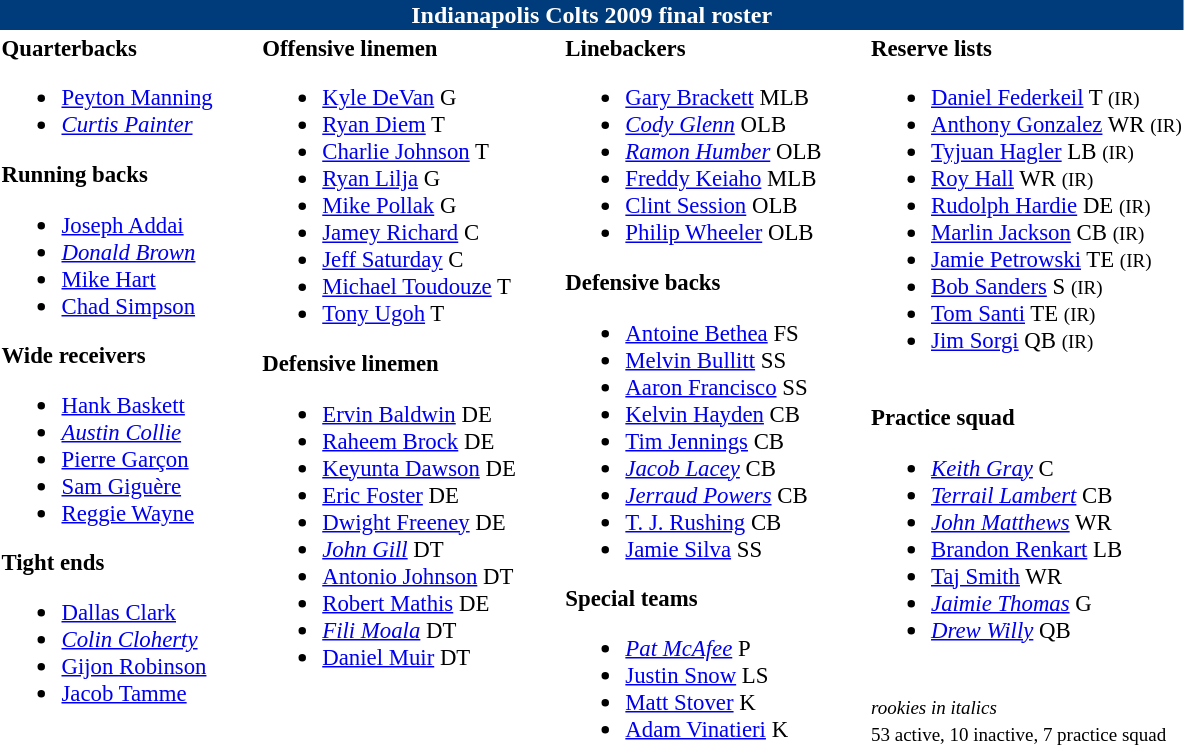<table class="toccolours" style="text-align: left;">
<tr>
<th colspan="9" style="background:#003b7b; color:white; text-align:center;">Indianapolis Colts 2009 final roster</th>
</tr>
<tr>
<td style="font-size:95%; vertical-align:top;"><strong>Quarterbacks</strong><br><ul><li> <a href='#'>Peyton Manning</a></li><li> <em><a href='#'>Curtis Painter</a></em></li></ul><strong>Running backs</strong><ul><li> <a href='#'>Joseph Addai</a></li><li> <em><a href='#'>Donald Brown</a></em></li><li> <a href='#'>Mike Hart</a></li><li> <a href='#'>Chad Simpson</a></li></ul><strong>Wide receivers</strong><ul><li> <a href='#'>Hank Baskett</a></li><li> <em><a href='#'>Austin Collie</a></em></li><li> <a href='#'>Pierre Garçon</a></li><li> <a href='#'>Sam Giguère</a></li><li> <a href='#'>Reggie Wayne</a></li></ul><strong>Tight ends</strong><ul><li> <a href='#'>Dallas Clark</a></li><li> <em><a href='#'>Colin Cloherty</a></em></li><li> <a href='#'>Gijon Robinson</a></li><li> <a href='#'>Jacob Tamme</a></li></ul></td>
<td style="width: 25px;"></td>
<td style="font-size:95%; vertical-align:top;"><strong>Offensive linemen</strong><br><ul><li> <a href='#'>Kyle DeVan</a> G</li><li> <a href='#'>Ryan Diem</a> T</li><li> <a href='#'>Charlie Johnson</a> T</li><li> <a href='#'>Ryan Lilja</a> G</li><li> <a href='#'>Mike Pollak</a> G</li><li> <a href='#'>Jamey Richard</a> C</li><li> <a href='#'>Jeff Saturday</a> C</li><li> <a href='#'>Michael Toudouze</a> T</li><li> <a href='#'>Tony Ugoh</a> T</li></ul><strong>Defensive linemen</strong><ul><li> <a href='#'>Ervin Baldwin</a> DE</li><li> <a href='#'>Raheem Brock</a> DE</li><li> <a href='#'>Keyunta Dawson</a> DE</li><li> <a href='#'>Eric Foster</a> DE</li><li> <a href='#'>Dwight Freeney</a> DE</li><li> <em><a href='#'>John Gill</a></em> DT</li><li> <a href='#'>Antonio Johnson</a> DT</li><li> <a href='#'>Robert Mathis</a> DE</li><li> <em><a href='#'>Fili Moala</a></em> DT</li><li> <a href='#'>Daniel Muir</a> DT</li></ul></td>
<td style="width: 25px;"></td>
<td style="font-size:95%; vertical-align:top;"><strong>Linebackers</strong><br><ul><li> <a href='#'>Gary Brackett</a> MLB</li><li> <em><a href='#'>Cody Glenn</a></em> OLB</li><li> <em><a href='#'>Ramon Humber</a></em> OLB</li><li> <a href='#'>Freddy Keiaho</a> MLB</li><li> <a href='#'>Clint Session</a> OLB</li><li> <a href='#'>Philip Wheeler</a> OLB</li></ul><strong>Defensive backs</strong><ul><li> <a href='#'>Antoine Bethea</a> FS</li><li> <a href='#'>Melvin Bullitt</a> SS</li><li> <a href='#'>Aaron Francisco</a> SS</li><li> <a href='#'>Kelvin Hayden</a> CB</li><li> <a href='#'>Tim Jennings</a> CB</li><li> <em><a href='#'>Jacob Lacey</a></em> CB</li><li> <em><a href='#'>Jerraud Powers</a></em> CB</li><li> <a href='#'>T. J. Rushing</a> CB</li><li> <a href='#'>Jamie Silva</a> SS</li></ul><strong>Special teams</strong><ul><li> <em><a href='#'>Pat McAfee</a></em> P</li><li> <a href='#'>Justin Snow</a> LS</li><li> <a href='#'>Matt Stover</a> K</li><li> <a href='#'>Adam Vinatieri</a> K</li></ul></td>
<td style="width: 25px;"></td>
<td style="font-size:95%; vertical-align:top;"><strong>Reserve lists</strong><br><ul><li> <a href='#'>Daniel Federkeil</a> T <small>(IR)</small> </li><li> <a href='#'>Anthony Gonzalez</a> WR <small>(IR)</small> </li><li> <a href='#'>Tyjuan Hagler</a> LB <small>(IR)</small> </li><li> <a href='#'>Roy Hall</a> WR <small>(IR)</small> </li><li> <a href='#'>Rudolph Hardie</a> DE <small>(IR)</small> </li><li> <a href='#'>Marlin Jackson</a> CB <small>(IR)</small> </li><li> <a href='#'>Jamie Petrowski</a> TE <small>(IR)</small> </li><li> <a href='#'>Bob Sanders</a> S <small>(IR)</small> </li><li> <a href='#'>Tom Santi</a> TE <small>(IR)</small> </li><li> <a href='#'>Jim Sorgi</a> QB <small>(IR)</small> </li></ul><br>
<strong>Practice squad</strong><ul><li> <em><a href='#'>Keith Gray</a></em> C</li><li> <em><a href='#'>Terrail Lambert</a></em> CB</li><li> <em><a href='#'>John Matthews</a></em> WR</li><li> <a href='#'>Brandon Renkart</a> LB</li><li> <a href='#'>Taj Smith</a> WR</li><li> <em><a href='#'>Jaimie Thomas</a></em> G</li><li> <em><a href='#'>Drew Willy</a></em> QB</li></ul><br>
<small><em>rookies in italics</em><br></small>
<small>53 active, 10 inactive, 7 practice squad</small></td>
</tr>
</table>
